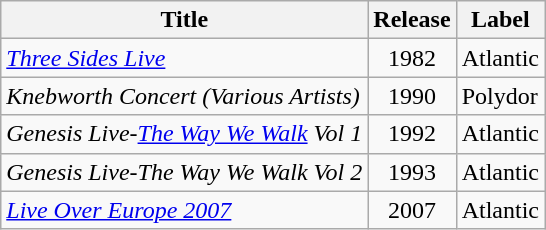<table class="wikitable">
<tr>
<th>Title</th>
<th>Release</th>
<th>Label</th>
</tr>
<tr align=center>
<td align=left><em><a href='#'>Three Sides Live</a></em></td>
<td>1982</td>
<td align=left>Atlantic</td>
</tr>
<tr align=center>
<td align=left><em>Knebworth Concert (Various Artists)</em></td>
<td>1990</td>
<td align=left>Polydor</td>
</tr>
<tr align=center>
<td align=left><em>Genesis Live-<a href='#'>The Way We Walk</a> Vol 1</em></td>
<td>1992</td>
<td align=left>Atlantic</td>
</tr>
<tr align=center>
<td align=left><em>Genesis Live-The Way We Walk Vol 2</em></td>
<td>1993</td>
<td align=left>Atlantic</td>
</tr>
<tr align=center>
<td align=left><em><a href='#'>Live Over Europe 2007</a></em></td>
<td>2007</td>
<td align=left>Atlantic</td>
</tr>
</table>
